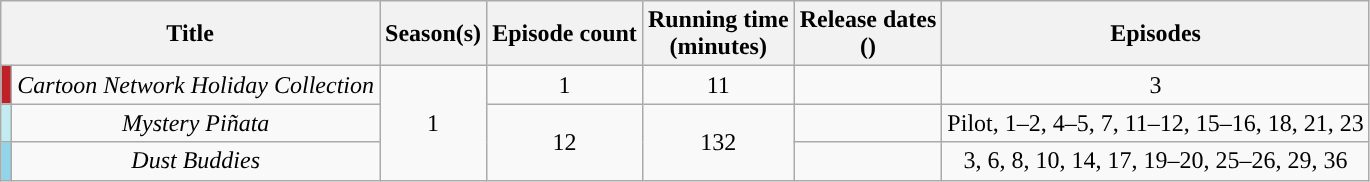<table class="wikitable" style="text-align: center;">
<tr>
<th colspan=2>Title</th>
<th>Season(s)</th>
<th>Episode count</th>
<th>Running time<br>(minutes)</th>
<th>Release dates<br>()</th>
<th>Episodes</th>
</tr>
<tr>
<td style="background:#be2128"></td>
<td><em>Cartoon Network Holiday Collection</em></td>
<td rowspan=3>1</td>
<td>1</td>
<td>11</td>
<td></td>
<td>3</td>
</tr>
<tr>
<td style="background:#c3ecf2"></td>
<td><em>Mystery Piñata</em></td>
<td rowspan="2">12</td>
<td rowspan=2>132</td>
<td></td>
<td>Pilot, 1–2, 4–5, 7, 11–12, 15–16, 18, 21, 23</td>
</tr>
<tr>
<td style="background:#92d4ea"></td>
<td><em>Dust Buddies</em></td>
<td></td>
<td>3, 6, 8, 10, 14, 17, 19–20, 25–26, 29, 36</td>
</tr>
</table>
